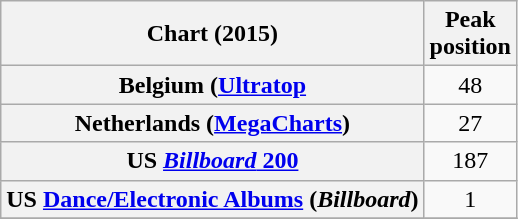<table class="wikitable plainrowheaders" style="text-align:center;">
<tr>
<th>Chart (2015)</th>
<th>Peak <br>position</th>
</tr>
<tr>
<th scope="row">Belgium (<a href='#'>Ultratop</a></th>
<td>48</td>
</tr>
<tr>
<th scope="row">Netherlands (<a href='#'>MegaCharts</a>)</th>
<td>27</td>
</tr>
<tr>
<th scope="row">US <a href='#'><em>Billboard</em> 200</a></th>
<td>187</td>
</tr>
<tr>
<th scope="row">US <a href='#'>Dance/Electronic Albums</a> (<em>Billboard</em>)</th>
<td>1</td>
</tr>
<tr>
</tr>
</table>
